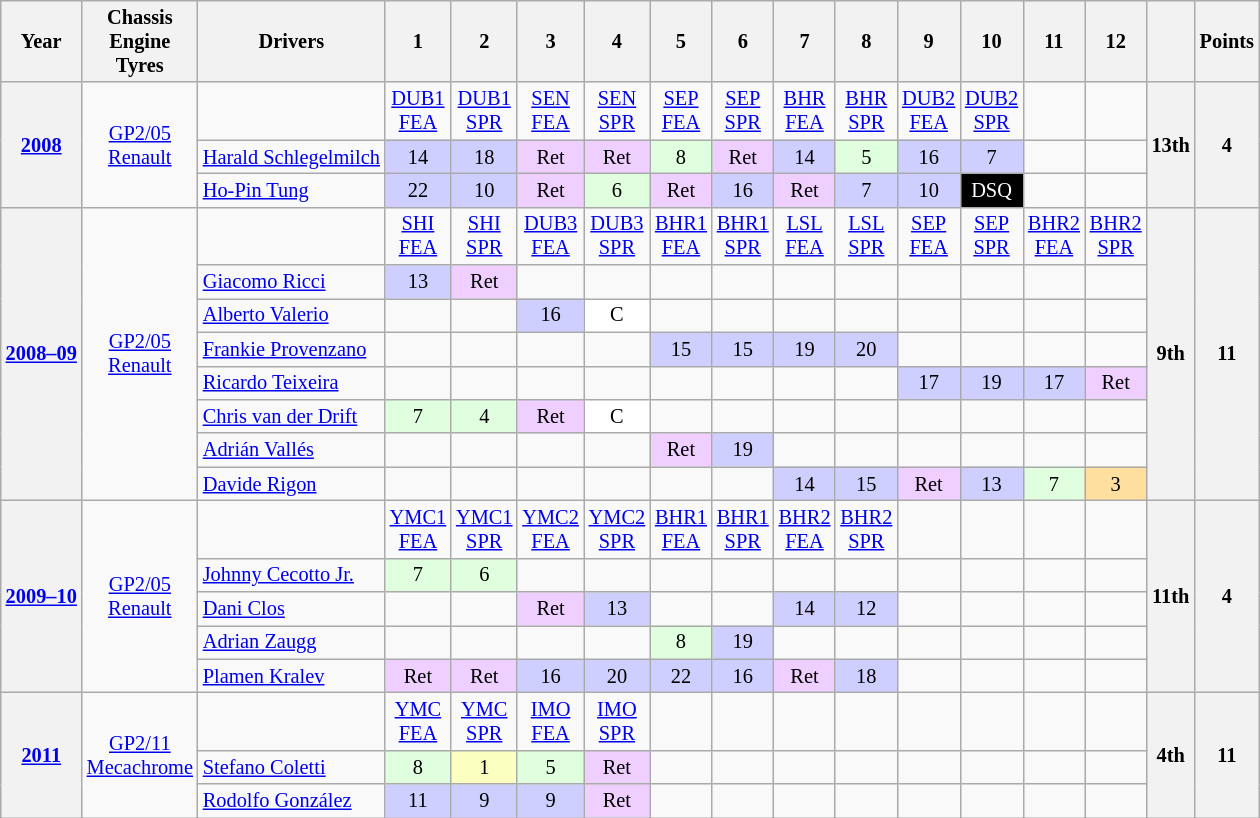<table class="wikitable" style="text-align:center; font-size:85%;">
<tr>
<th>Year</th>
<th>Chassis<br>Engine<br>Tyres</th>
<th>Drivers</th>
<th>1</th>
<th>2</th>
<th>3</th>
<th>4</th>
<th>5</th>
<th>6</th>
<th>7</th>
<th>8</th>
<th>9</th>
<th>10</th>
<th>11</th>
<th>12</th>
<th></th>
<th>Points</th>
</tr>
<tr>
<th rowspan=3><a href='#'>2008</a></th>
<td rowspan=3><a href='#'>GP2/05</a><br><a href='#'>Renault</a><br></td>
<td></td>
<td><a href='#'>DUB1<br>FEA</a></td>
<td><a href='#'>DUB1<br>SPR</a></td>
<td><a href='#'>SEN<br>FEA</a></td>
<td><a href='#'>SEN<br>SPR</a></td>
<td><a href='#'>SEP<br>FEA</a></td>
<td><a href='#'>SEP<br>SPR</a></td>
<td><a href='#'>BHR<br>FEA</a></td>
<td><a href='#'>BHR<br>SPR</a></td>
<td><a href='#'>DUB2<br>FEA</a></td>
<td><a href='#'>DUB2<br>SPR</a></td>
<td></td>
<td></td>
<th rowspan=3>13th</th>
<th rowspan=3>4</th>
</tr>
<tr>
<td align=left> <a href='#'>Harald Schlegelmilch</a></td>
<td bgcolor="#CFCFFF">14</td>
<td bgcolor="#CFCFFF">18</td>
<td bgcolor="#EFCFFF">Ret</td>
<td bgcolor="#EFCFFF">Ret</td>
<td bgcolor="#DFFFDF">8</td>
<td bgcolor="#EFCFFF">Ret</td>
<td bgcolor="#CFCFFF">14</td>
<td bgcolor="#DFFFDF">5</td>
<td bgcolor="#CFCFFF">16</td>
<td bgcolor="#CFCFFF">7</td>
<td></td>
<td></td>
</tr>
<tr>
<td align=left> <a href='#'>Ho-Pin Tung</a></td>
<td bgcolor="#CFCFFF">22</td>
<td bgcolor="#CFCFFF">10</td>
<td bgcolor="#EFCFFF">Ret</td>
<td bgcolor="#DFFFDF">6</td>
<td bgcolor="#EFCFFF">Ret</td>
<td bgcolor="#CFCFFF">16</td>
<td bgcolor="#EFCFFF">Ret</td>
<td bgcolor="#CFCFFF">7</td>
<td bgcolor="#CFCFFF">10</td>
<td style="background:#000000; color:white">DSQ</td>
<td></td>
<td></td>
</tr>
<tr>
<th rowspan=8><a href='#'>2008–09</a></th>
<td rowspan=8><a href='#'>GP2/05</a><br><a href='#'>Renault</a><br></td>
<td></td>
<td><a href='#'>SHI<br>FEA</a></td>
<td><a href='#'>SHI<br>SPR</a></td>
<td><a href='#'>DUB3<br>FEA</a></td>
<td><a href='#'>DUB3<br>SPR</a></td>
<td><a href='#'>BHR1<br>FEA</a></td>
<td><a href='#'>BHR1<br>SPR</a></td>
<td><a href='#'>LSL<br>FEA</a></td>
<td><a href='#'>LSL<br>SPR</a></td>
<td><a href='#'>SEP<br>FEA</a></td>
<td><a href='#'>SEP<br>SPR</a></td>
<td><a href='#'>BHR2<br>FEA</a></td>
<td><a href='#'>BHR2<br>SPR</a></td>
<th rowspan=8>9th</th>
<th rowspan=8>11</th>
</tr>
<tr>
<td align=left> <a href='#'>Giacomo Ricci</a></td>
<td bgcolor="#CFCFFF">13</td>
<td bgcolor="#EFCFFF">Ret</td>
<td></td>
<td></td>
<td></td>
<td></td>
<td></td>
<td></td>
<td></td>
<td></td>
<td></td>
<td></td>
</tr>
<tr>
<td align=left> <a href='#'>Alberto Valerio</a></td>
<td></td>
<td></td>
<td bgcolor="#CFCFFF">16</td>
<td bgcolor="#FFFFFF">C</td>
<td></td>
<td></td>
<td></td>
<td></td>
<td></td>
<td></td>
<td></td>
<td></td>
</tr>
<tr>
<td align=left> <a href='#'>Frankie Provenzano</a></td>
<td></td>
<td></td>
<td></td>
<td></td>
<td bgcolor="#CFCFFF">15</td>
<td bgcolor="#CFCFFF">15</td>
<td bgcolor="#CFCFFF">19</td>
<td bgcolor="#CFCFFF">20</td>
<td></td>
<td></td>
<td></td>
<td></td>
</tr>
<tr>
<td align=left> <a href='#'>Ricardo Teixeira</a></td>
<td></td>
<td></td>
<td></td>
<td></td>
<td></td>
<td></td>
<td></td>
<td></td>
<td bgcolor="#CFCFFF">17</td>
<td bgcolor="#CFCFFF">19</td>
<td bgcolor="#CFCFFF">17</td>
<td bgcolor="#EFCFFF">Ret</td>
</tr>
<tr>
<td align=left> <a href='#'>Chris van der Drift</a></td>
<td bgcolor="#DFFFDF">7</td>
<td bgcolor="#DFFFDF">4</td>
<td bgcolor="#EFCFFF">Ret</td>
<td bgcolor="#FFFFFF">C</td>
<td></td>
<td></td>
<td></td>
<td></td>
<td></td>
<td></td>
<td></td>
<td></td>
</tr>
<tr>
<td align=left> <a href='#'>Adrián Vallés</a></td>
<td></td>
<td></td>
<td></td>
<td></td>
<td bgcolor="#EFCFFF">Ret</td>
<td bgcolor="#CFCFFF">19</td>
<td></td>
<td></td>
<td></td>
<td></td>
<td></td>
<td></td>
</tr>
<tr>
<td align=left> <a href='#'>Davide Rigon</a></td>
<td></td>
<td></td>
<td></td>
<td></td>
<td></td>
<td></td>
<td bgcolor="#CFCFFF">14</td>
<td bgcolor="#CFCFFF">15</td>
<td bgcolor="#EFCFFF">Ret</td>
<td bgcolor="#CFCFFF">13</td>
<td bgcolor="#DFFFDF">7</td>
<td bgcolor="#FFDF9F">3</td>
</tr>
<tr>
<th rowspan=5><a href='#'>2009–10</a></th>
<td rowspan=5><a href='#'>GP2/05</a><br><a href='#'>Renault</a><br></td>
<td></td>
<td><a href='#'>YMC1<br>FEA</a></td>
<td><a href='#'>YMC1<br>SPR</a></td>
<td><a href='#'>YMC2<br>FEA</a></td>
<td><a href='#'>YMC2<br>SPR</a></td>
<td><a href='#'>BHR1<br>FEA</a></td>
<td><a href='#'>BHR1<br>SPR</a></td>
<td><a href='#'>BHR2<br>FEA</a></td>
<td><a href='#'>BHR2<br>SPR</a></td>
<td></td>
<td></td>
<td></td>
<td></td>
<th rowspan=5>11th</th>
<th rowspan=5>4</th>
</tr>
<tr>
<td align=left> <a href='#'>Johnny Cecotto Jr.</a></td>
<td bgcolor="#DFFFDF">7</td>
<td bgcolor="#DFFFDF">6</td>
<td></td>
<td></td>
<td></td>
<td></td>
<td></td>
<td></td>
<td></td>
<td></td>
<td></td>
<td></td>
</tr>
<tr>
<td align=left> <a href='#'>Dani Clos</a></td>
<td></td>
<td></td>
<td bgcolor="#EFCFFF">Ret</td>
<td bgcolor="#CFCFFF">13</td>
<td></td>
<td></td>
<td bgcolor="#CFCFFF">14</td>
<td bgcolor="#CFCFFF">12</td>
<td></td>
<td></td>
<td></td>
<td></td>
</tr>
<tr>
<td align=left> <a href='#'>Adrian Zaugg</a></td>
<td></td>
<td></td>
<td></td>
<td></td>
<td bgcolor="#DFFFDF">8</td>
<td bgcolor="#CFCFFF">19</td>
<td></td>
<td></td>
<td></td>
<td></td>
<td></td>
<td></td>
</tr>
<tr>
<td align=left> <a href='#'>Plamen Kralev</a></td>
<td bgcolor="#EFCFFF">Ret</td>
<td bgcolor="#EFCFFF">Ret</td>
<td bgcolor="#CFCFFF">16</td>
<td bgcolor="#CFCFFF">20</td>
<td bgcolor="#CFCFFF">22</td>
<td bgcolor="#CFCFFF">16</td>
<td bgcolor="#EFCFFF">Ret</td>
<td bgcolor="#CFCFFF">18</td>
<td></td>
<td></td>
<td></td>
<td></td>
</tr>
<tr>
<th rowspan=3><a href='#'>2011</a></th>
<td rowspan=3><a href='#'>GP2/11</a><br><a href='#'>Mecachrome</a><br></td>
<td></td>
<td><a href='#'>YMC<br>FEA</a></td>
<td><a href='#'>YMC<br>SPR</a></td>
<td><a href='#'>IMO<br>FEA</a></td>
<td><a href='#'>IMO<br>SPR</a></td>
<td></td>
<td></td>
<td></td>
<td></td>
<td></td>
<td></td>
<td></td>
<td></td>
<th rowspan=3>4th</th>
<th rowspan=3>11</th>
</tr>
<tr>
<td align=left> <a href='#'>Stefano Coletti</a></td>
<td bgcolor="#DFFFDF">8</td>
<td bgcolor="#FBFFBF">1</td>
<td bgcolor="#DFFFDF">5</td>
<td bgcolor="#EFCFFF">Ret</td>
<td></td>
<td></td>
<td></td>
<td></td>
<td></td>
<td></td>
<td></td>
<td></td>
</tr>
<tr>
<td align=left> <a href='#'>Rodolfo González</a></td>
<td bgcolor="#CFCFFF">11</td>
<td bgcolor="#CFCFFF">9</td>
<td bgcolor="#CFCFFF">9</td>
<td bgcolor="#EFCFFF">Ret</td>
<td></td>
<td></td>
<td></td>
<td></td>
<td></td>
<td></td>
<td></td>
<td></td>
</tr>
</table>
